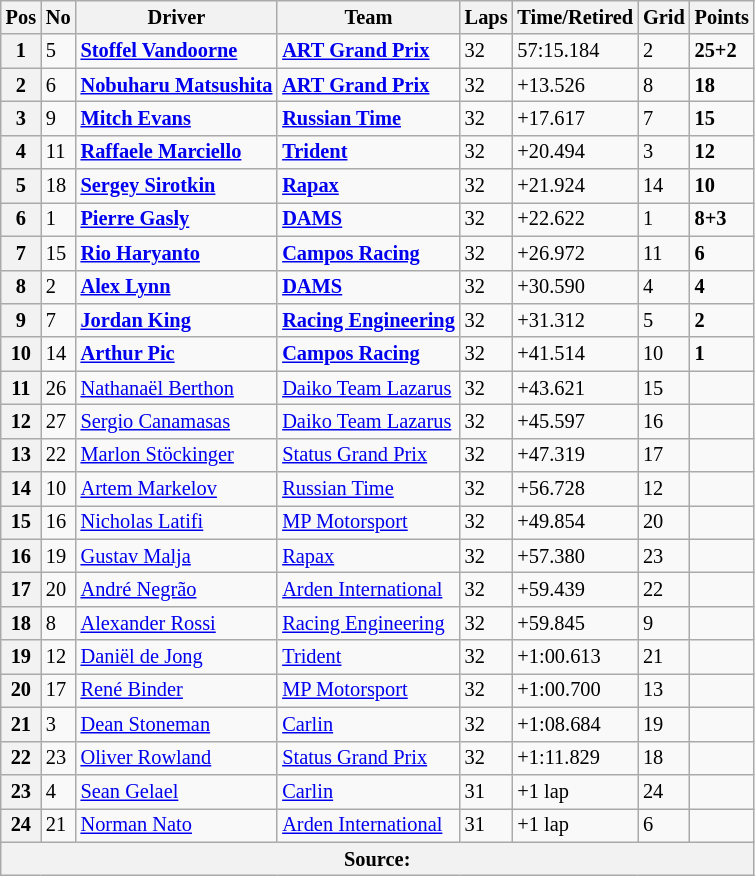<table class="wikitable" style="font-size:85%">
<tr>
<th>Pos</th>
<th>No</th>
<th>Driver</th>
<th>Team</th>
<th>Laps</th>
<th>Time/Retired</th>
<th>Grid</th>
<th>Points</th>
</tr>
<tr>
<th>1</th>
<td>5</td>
<td> <strong><a href='#'>Stoffel Vandoorne</a></strong></td>
<td><strong><a href='#'>ART Grand Prix</a></strong></td>
<td>32</td>
<td>57:15.184</td>
<td>2</td>
<td><strong>25+2</strong></td>
</tr>
<tr>
<th>2</th>
<td>6</td>
<td> <strong><a href='#'>Nobuharu Matsushita</a></strong></td>
<td><strong><a href='#'>ART Grand Prix</a></strong></td>
<td>32</td>
<td>+13.526</td>
<td>8</td>
<td><strong>18</strong></td>
</tr>
<tr>
<th>3</th>
<td>9</td>
<td> <strong><a href='#'>Mitch Evans</a></strong></td>
<td><strong><a href='#'>Russian Time</a></strong></td>
<td>32</td>
<td>+17.617</td>
<td>7</td>
<td><strong>15</strong></td>
</tr>
<tr>
<th>4</th>
<td>11</td>
<td> <strong><a href='#'>Raffaele Marciello</a></strong></td>
<td><strong><a href='#'>Trident</a></strong></td>
<td>32</td>
<td>+20.494</td>
<td>3</td>
<td><strong>12</strong></td>
</tr>
<tr>
<th>5</th>
<td>18</td>
<td> <strong><a href='#'>Sergey Sirotkin</a></strong></td>
<td><strong><a href='#'>Rapax</a></strong></td>
<td>32</td>
<td>+21.924</td>
<td>14</td>
<td><strong>10</strong></td>
</tr>
<tr>
<th>6</th>
<td>1</td>
<td> <strong><a href='#'>Pierre Gasly</a></strong></td>
<td><strong><a href='#'>DAMS</a></strong></td>
<td>32</td>
<td>+22.622</td>
<td>1</td>
<td><strong>8+3</strong></td>
</tr>
<tr>
<th>7</th>
<td>15</td>
<td> <strong><a href='#'>Rio Haryanto</a></strong></td>
<td><strong><a href='#'>Campos Racing</a></strong></td>
<td>32</td>
<td>+26.972</td>
<td>11</td>
<td><strong>6</strong></td>
</tr>
<tr>
<th>8</th>
<td>2</td>
<td> <strong><a href='#'>Alex Lynn</a></strong></td>
<td><strong><a href='#'>DAMS</a></strong></td>
<td>32</td>
<td>+30.590</td>
<td>4</td>
<td><strong>4</strong></td>
</tr>
<tr>
<th>9</th>
<td>7</td>
<td> <strong><a href='#'>Jordan King</a></strong></td>
<td><strong><a href='#'>Racing Engineering</a></strong></td>
<td>32</td>
<td>+31.312</td>
<td>5</td>
<td><strong>2</strong></td>
</tr>
<tr>
<th>10</th>
<td>14</td>
<td> <strong><a href='#'>Arthur Pic</a></strong></td>
<td><strong><a href='#'>Campos Racing</a></strong></td>
<td>32</td>
<td>+41.514</td>
<td>10</td>
<td><strong>1</strong></td>
</tr>
<tr>
<th>11</th>
<td>26</td>
<td> <a href='#'>Nathanaël Berthon</a></td>
<td><a href='#'>Daiko Team Lazarus</a></td>
<td>32</td>
<td>+43.621</td>
<td>15</td>
<td></td>
</tr>
<tr>
<th>12</th>
<td>27</td>
<td> <a href='#'>Sergio Canamasas</a></td>
<td><a href='#'>Daiko Team Lazarus</a></td>
<td>32</td>
<td>+45.597</td>
<td>16</td>
<td></td>
</tr>
<tr>
<th>13</th>
<td>22</td>
<td> <a href='#'>Marlon Stöckinger</a></td>
<td><a href='#'>Status Grand Prix</a></td>
<td>32</td>
<td>+47.319</td>
<td>17</td>
<td></td>
</tr>
<tr>
<th>14</th>
<td>10</td>
<td> <a href='#'>Artem Markelov</a></td>
<td><a href='#'>Russian Time</a></td>
<td>32</td>
<td>+56.728</td>
<td>12</td>
<td></td>
</tr>
<tr>
<th>15</th>
<td>16</td>
<td> <a href='#'>Nicholas Latifi</a></td>
<td><a href='#'>MP Motorsport</a></td>
<td>32</td>
<td>+49.854</td>
<td>20</td>
<td></td>
</tr>
<tr>
<th>16</th>
<td>19</td>
<td> <a href='#'>Gustav Malja</a></td>
<td><a href='#'>Rapax</a></td>
<td>32</td>
<td>+57.380</td>
<td>23</td>
<td></td>
</tr>
<tr>
<th>17</th>
<td>20</td>
<td> <a href='#'>André Negrão</a></td>
<td><a href='#'>Arden International</a></td>
<td>32</td>
<td>+59.439</td>
<td>22</td>
<td></td>
</tr>
<tr>
<th>18</th>
<td>8</td>
<td> <a href='#'>Alexander Rossi</a></td>
<td><a href='#'>Racing Engineering</a></td>
<td>32</td>
<td>+59.845</td>
<td>9</td>
<td></td>
</tr>
<tr>
<th>19</th>
<td>12</td>
<td> <a href='#'>Daniël de Jong</a></td>
<td><a href='#'>Trident</a></td>
<td>32</td>
<td>+1:00.613</td>
<td>21</td>
<td></td>
</tr>
<tr>
<th>20</th>
<td>17</td>
<td> <a href='#'>René Binder</a></td>
<td><a href='#'>MP Motorsport</a></td>
<td>32</td>
<td>+1:00.700</td>
<td>13</td>
<td></td>
</tr>
<tr>
<th>21</th>
<td>3</td>
<td> <a href='#'>Dean Stoneman</a></td>
<td><a href='#'>Carlin</a></td>
<td>32</td>
<td>+1:08.684</td>
<td>19</td>
<td></td>
</tr>
<tr>
<th>22</th>
<td>23</td>
<td> <a href='#'>Oliver Rowland</a></td>
<td><a href='#'>Status Grand Prix</a></td>
<td>32</td>
<td>+1:11.829</td>
<td>18</td>
<td></td>
</tr>
<tr>
<th>23</th>
<td>4</td>
<td> <a href='#'>Sean Gelael</a></td>
<td><a href='#'>Carlin</a></td>
<td>31</td>
<td>+1 lap</td>
<td>24</td>
<td></td>
</tr>
<tr>
<th>24</th>
<td>21</td>
<td> <a href='#'>Norman Nato</a></td>
<td><a href='#'>Arden International</a></td>
<td>31</td>
<td>+1 lap</td>
<td>6</td>
<td></td>
</tr>
<tr>
<th colspan="8">Source:</th>
</tr>
</table>
